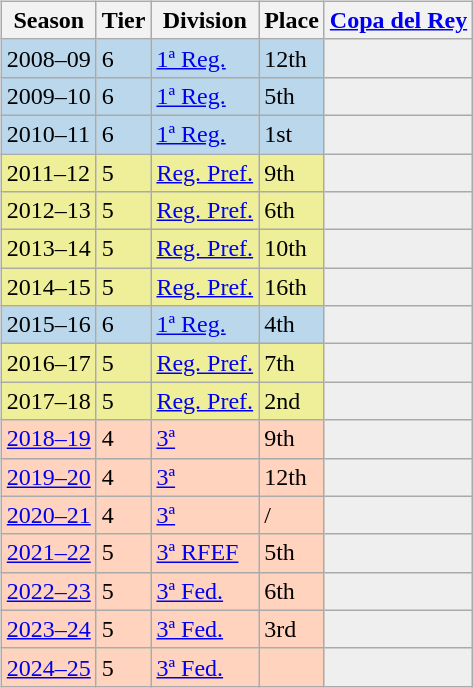<table>
<tr>
<td valign="top" width=0%><br><table class="wikitable">
<tr style="background:#f0f6fa;">
<th>Season</th>
<th>Tier</th>
<th>Division</th>
<th>Place</th>
<th><a href='#'>Copa del Rey</a></th>
</tr>
<tr>
<td style="background:#BBD7EC;">2008–09</td>
<td style="background:#BBD7EC;">6</td>
<td style="background:#BBD7EC;"><a href='#'>1ª Reg.</a></td>
<td style="background:#BBD7EC;">12th</td>
<th style="background:#efefef;"></th>
</tr>
<tr>
<td style="background:#BBD7EC;">2009–10</td>
<td style="background:#BBD7EC;">6</td>
<td style="background:#BBD7EC;"><a href='#'>1ª Reg.</a></td>
<td style="background:#BBD7EC;">5th</td>
<th style="background:#efefef;"></th>
</tr>
<tr>
<td style="background:#BBD7EC;">2010–11</td>
<td style="background:#BBD7EC;">6</td>
<td style="background:#BBD7EC;"><a href='#'>1ª Reg.</a></td>
<td style="background:#BBD7EC;">1st</td>
<th style="background:#efefef;"></th>
</tr>
<tr>
<td style="background:#EFEF99;">2011–12</td>
<td style="background:#EFEF99;">5</td>
<td style="background:#EFEF99;"><a href='#'>Reg. Pref.</a></td>
<td style="background:#EFEF99;">9th</td>
<th style="background:#efefef;"></th>
</tr>
<tr>
<td style="background:#EFEF99;">2012–13</td>
<td style="background:#EFEF99;">5</td>
<td style="background:#EFEF99;"><a href='#'>Reg. Pref.</a></td>
<td style="background:#EFEF99;">6th</td>
<th style="background:#efefef;"></th>
</tr>
<tr>
<td style="background:#EFEF99;">2013–14</td>
<td style="background:#EFEF99;">5</td>
<td style="background:#EFEF99;"><a href='#'>Reg. Pref.</a></td>
<td style="background:#EFEF99;">10th</td>
<th style="background:#efefef;"></th>
</tr>
<tr>
<td style="background:#EFEF99;">2014–15</td>
<td style="background:#EFEF99;">5</td>
<td style="background:#EFEF99;"><a href='#'>Reg. Pref.</a></td>
<td style="background:#EFEF99;">16th</td>
<th style="background:#efefef;"></th>
</tr>
<tr>
<td style="background:#BBD7EC;">2015–16</td>
<td style="background:#BBD7EC;">6</td>
<td style="background:#BBD7EC;"><a href='#'>1ª Reg.</a></td>
<td style="background:#BBD7EC;">4th</td>
<th style="background:#efefef;"></th>
</tr>
<tr>
<td style="background:#EFEF99;">2016–17</td>
<td style="background:#EFEF99;">5</td>
<td style="background:#EFEF99;"><a href='#'>Reg. Pref.</a></td>
<td style="background:#EFEF99;">7th</td>
<th style="background:#efefef;"></th>
</tr>
<tr>
<td style="background:#EFEF99;">2017–18</td>
<td style="background:#EFEF99;">5</td>
<td style="background:#EFEF99;"><a href='#'>Reg. Pref.</a></td>
<td style="background:#EFEF99;">2nd</td>
<th style="background:#efefef;"></th>
</tr>
<tr>
<td style="background:#FFD3BD;"><a href='#'>2018–19</a></td>
<td style="background:#FFD3BD;">4</td>
<td style="background:#FFD3BD;"><a href='#'>3ª</a></td>
<td style="background:#FFD3BD;">9th</td>
<td style="background:#efefef;"></td>
</tr>
<tr>
<td style="background:#FFD3BD;"><a href='#'>2019–20</a></td>
<td style="background:#FFD3BD;">4</td>
<td style="background:#FFD3BD;"><a href='#'>3ª</a></td>
<td style="background:#FFD3BD;">12th</td>
<td style="background:#efefef;"></td>
</tr>
<tr>
<td style="background:#FFD3BD;"><a href='#'>2020–21</a></td>
<td style="background:#FFD3BD;">4</td>
<td style="background:#FFD3BD;"><a href='#'>3ª</a></td>
<td style="background:#FFD3BD;"> / </td>
<th style="background:#efefef;"></th>
</tr>
<tr>
<td style="background:#FFD3BD;"><a href='#'>2021–22</a></td>
<td style="background:#FFD3BD;">5</td>
<td style="background:#FFD3BD;"><a href='#'>3ª RFEF</a></td>
<td style="background:#FFD3BD;">5th</td>
<th style="background:#efefef;"></th>
</tr>
<tr>
<td style="background:#FFD3BD;"><a href='#'>2022–23</a></td>
<td style="background:#FFD3BD;">5</td>
<td style="background:#FFD3BD;"><a href='#'>3ª Fed.</a></td>
<td style="background:#FFD3BD;">6th</td>
<th style="background:#efefef;"></th>
</tr>
<tr>
<td style="background:#FFD3BD;"><a href='#'>2023–24</a></td>
<td style="background:#FFD3BD;">5</td>
<td style="background:#FFD3BD;"><a href='#'>3ª Fed.</a></td>
<td style="background:#FFD3BD;">3rd</td>
<th style="background:#efefef;"></th>
</tr>
<tr>
<td style="background:#FFD3BD;"><a href='#'>2024–25</a></td>
<td style="background:#FFD3BD;">5</td>
<td style="background:#FFD3BD;"><a href='#'>3ª Fed.</a></td>
<td style="background:#FFD3BD;"></td>
<th style="background:#efefef;"></th>
</tr>
</table>
</td>
</tr>
</table>
